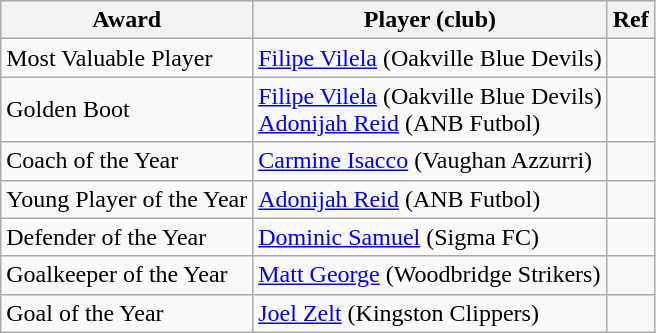<table class="wikitable">
<tr>
<th>Award</th>
<th>Player (club)</th>
<th>Ref</th>
</tr>
<tr>
<td>Most Valuable Player</td>
<td><a href='#'>Filipe Vilela</a> (Oakville Blue Devils)</td>
<td></td>
</tr>
<tr>
<td>Golden Boot</td>
<td><a href='#'>Filipe Vilela</a> (Oakville Blue Devils)<br><a href='#'>Adonijah Reid</a> (ANB Futbol)</td>
<td></td>
</tr>
<tr>
<td>Coach of the Year</td>
<td><a href='#'>Carmine Isacco</a> (Vaughan Azzurri)</td>
<td></td>
</tr>
<tr>
<td>Young Player of the Year</td>
<td><a href='#'>Adonijah Reid</a> (ANB Futbol)</td>
<td></td>
</tr>
<tr>
<td>Defender of the Year</td>
<td><a href='#'>Dominic Samuel</a> (Sigma FC)</td>
<td></td>
</tr>
<tr>
<td>Goalkeeper of the Year</td>
<td><a href='#'>Matt George</a> (Woodbridge Strikers)</td>
<td></td>
</tr>
<tr>
<td>Goal of the Year</td>
<td><a href='#'>Joel Zelt</a> (Kingston Clippers)</td>
<td></td>
</tr>
</table>
